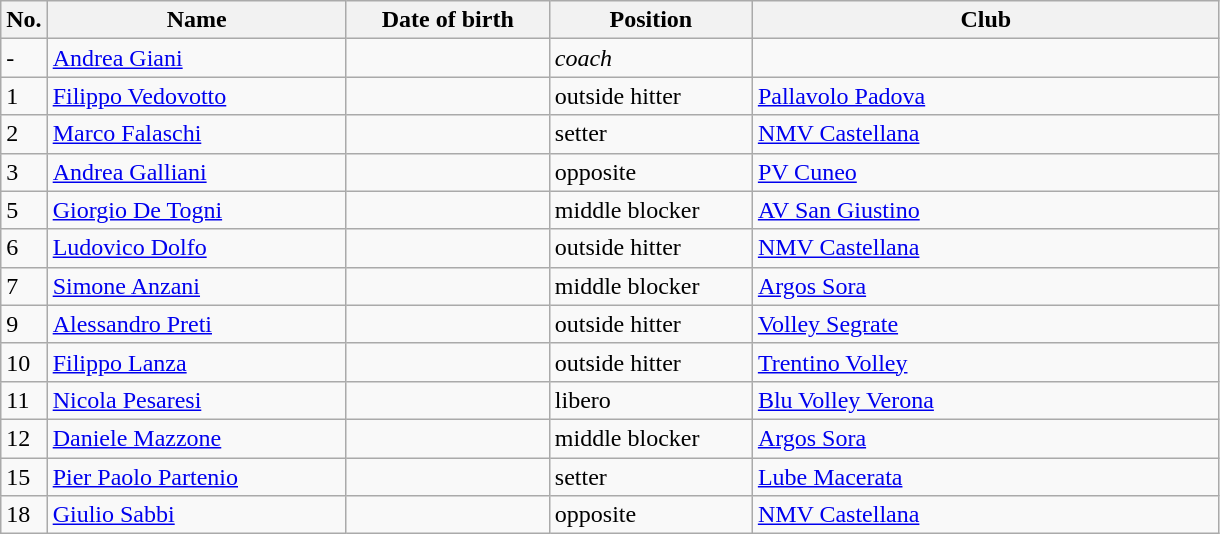<table class=wikitable sortable style=font-size:100%; text-align:center;>
<tr>
<th>No.</th>
<th style=width:12em>Name</th>
<th style=width:8em>Date of birth</th>
<th style=width:8em>Position</th>
<th style=width:19em>Club</th>
</tr>
<tr>
<td>-</td>
<td><a href='#'>Andrea Giani</a></td>
<td></td>
<td><em>coach</em></td>
<td></td>
</tr>
<tr>
<td>1</td>
<td><a href='#'>Filippo Vedovotto</a></td>
<td></td>
<td>outside hitter</td>
<td> <a href='#'>Pallavolo Padova</a></td>
</tr>
<tr>
<td>2</td>
<td><a href='#'>Marco Falaschi</a></td>
<td></td>
<td>setter</td>
<td> <a href='#'>NMV Castellana</a></td>
</tr>
<tr>
<td>3</td>
<td><a href='#'>Andrea Galliani</a></td>
<td></td>
<td>opposite</td>
<td> <a href='#'>PV Cuneo</a></td>
</tr>
<tr>
<td>5</td>
<td><a href='#'>Giorgio De Togni </a></td>
<td></td>
<td>middle blocker</td>
<td> <a href='#'>AV San Giustino</a></td>
</tr>
<tr>
<td>6</td>
<td><a href='#'>Ludovico Dolfo</a></td>
<td></td>
<td>outside hitter</td>
<td> <a href='#'>NMV Castellana</a></td>
</tr>
<tr>
<td>7</td>
<td><a href='#'>Simone Anzani</a></td>
<td></td>
<td>middle blocker</td>
<td> <a href='#'>Argos Sora</a></td>
</tr>
<tr>
<td>9</td>
<td><a href='#'>Alessandro Preti</a></td>
<td></td>
<td>outside hitter</td>
<td> <a href='#'>Volley Segrate</a></td>
</tr>
<tr>
<td>10</td>
<td><a href='#'>Filippo Lanza</a></td>
<td></td>
<td>outside hitter</td>
<td> <a href='#'>Trentino Volley</a></td>
</tr>
<tr>
<td>11</td>
<td><a href='#'>Nicola Pesaresi</a></td>
<td></td>
<td>libero</td>
<td> <a href='#'>Blu Volley Verona</a></td>
</tr>
<tr>
<td>12</td>
<td><a href='#'>Daniele Mazzone</a></td>
<td></td>
<td>middle blocker</td>
<td> <a href='#'>Argos Sora</a></td>
</tr>
<tr>
<td>15</td>
<td><a href='#'>Pier Paolo Partenio</a></td>
<td></td>
<td>setter</td>
<td> <a href='#'>Lube Macerata</a></td>
</tr>
<tr>
<td>18</td>
<td><a href='#'>Giulio Sabbi</a></td>
<td></td>
<td>opposite</td>
<td> <a href='#'>NMV Castellana</a></td>
</tr>
</table>
